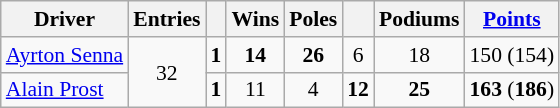<table class="wikitable" style="text-align:center; font-size:90%;">
<tr>
<th>Driver</th>
<th>Entries</th>
<th></th>
<th>Wins</th>
<th>Poles</th>
<th></th>
<th>Podiums</th>
<th><a href='#'>Points</a></th>
</tr>
<tr>
<td align="left"> <a href='#'>Ayrton Senna</a></td>
<td rowspan="2">32</td>
<td><strong>1</strong></td>
<td><strong>14</strong></td>
<td><strong>26</strong></td>
<td>6</td>
<td>18</td>
<td>150 (154)</td>
</tr>
<tr>
<td align="left"> <a href='#'>Alain Prost</a></td>
<td><strong>1</strong></td>
<td>11</td>
<td>4</td>
<td><strong>12</strong></td>
<td><strong>25</strong></td>
<td><strong>163</strong> (<strong>186</strong>)</td>
</tr>
</table>
